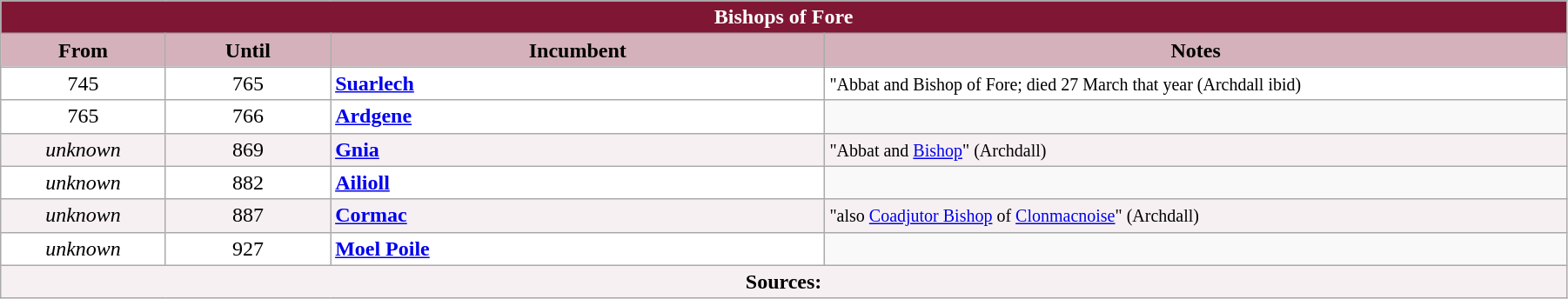<table class="wikitable" style="width:95%;" border="1" cellpadding="2">
<tr>
<th colspan="4" style="background-color: #7F1734; color: white;">Bishops of Fore</th>
</tr>
<tr valign=top>
<th style="background-color:#D4B1BB" width="10%">From</th>
<th style="background-color:#D4B1BB" width="10%">Until</th>
<th style="background-color:#D4B1BB" width="30%">Incumbent</th>
<th style="background-color:#D4B1BB" width="45%">Notes</th>
</tr>
<tr valign=top bgcolor="white">
<td align=center>745</td>
<td align=center>765</td>
<td><strong><a href='#'>Suarlech</a></strong></td>
<td><small>"Abbat and Bishop of Fore; died 27 March that year (Archdall ibid)</small></td>
</tr>
<tr valign=top bgcolor="white">
<td align=center>765</td>
<td align=center>766</td>
<td><strong><a href='#'>Ardgene</a></strong></td>
</tr>
<tr valign=top bgcolor="#F7F0F2">
<td align=center><em>unknown</em></td>
<td align=center>869</td>
<td><strong><a href='#'>Gnia</a></strong></td>
<td><small>"Abbat and <a href='#'>Bishop</a>" (Archdall)</small></td>
</tr>
<tr valign=top bgcolor="white">
<td align=center><em>unknown</em></td>
<td align=center>882</td>
<td><strong><a href='#'>Ailioll</a></strong></td>
</tr>
<tr valign=top bgcolor="#F7F0F2">
<td align=center><em>unknown</em></td>
<td align=center>887</td>
<td><strong><a href='#'>Cormac</a></strong></td>
<td><small>"also <a href='#'>Coadjutor Bishop</a> of <a href='#'>Clonmacnoise</a>" (Archdall)</small></td>
</tr>
<tr valign=top bgcolor="white">
<td align=center><em>unknown</em></td>
<td align=center>927</td>
<td><strong><a href='#'>Moel Poile</a></strong></td>
</tr>
<tr valign=top bgcolor="#F7F0F2">
<td align=center colspan=4><strong>Sources:</strong> </td>
</tr>
</table>
